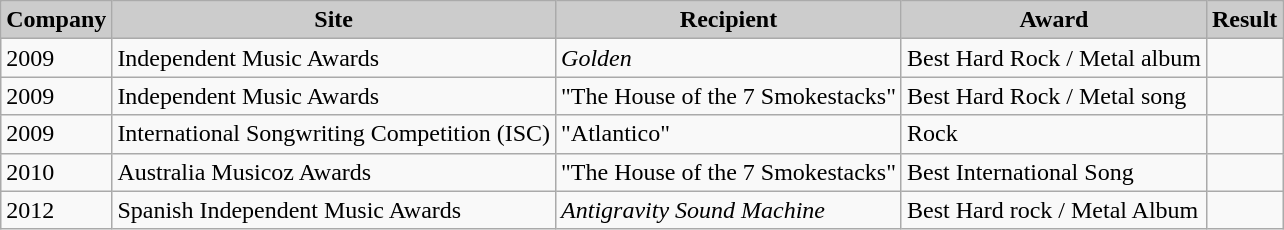<table class="wikitable" ;>
<tr style="text-align:center;">
<th style="background:#ccc;">Company</th>
<th style="background:#ccc;">Site</th>
<th style="background:#ccc;">Recipient</th>
<th style="background:#ccc;">Award</th>
<th style="background:#ccc;">Result</th>
</tr>
<tr>
<td>2009</td>
<td>Independent Music Awards</td>
<td><em>Golden</em></td>
<td>Best Hard Rock / Metal album</td>
<td></td>
</tr>
<tr>
<td>2009</td>
<td>Independent Music Awards</td>
<td>"The House of the 7 Smokestacks"</td>
<td>Best Hard Rock / Metal song</td>
<td></td>
</tr>
<tr>
<td>2009</td>
<td>International Songwriting Competition (ISC)</td>
<td>"Atlantico"</td>
<td>Rock</td>
<td></td>
</tr>
<tr>
<td>2010</td>
<td>Australia Musicoz Awards</td>
<td>"The House of the 7 Smokestacks"</td>
<td>Best International Song</td>
<td></td>
</tr>
<tr>
<td>2012</td>
<td>Spanish Independent Music Awards</td>
<td><em>Antigravity Sound Machine</em></td>
<td>Best Hard rock / Metal Album</td>
<td></td>
</tr>
</table>
